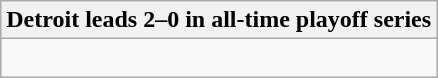<table class="wikitable collapsible collapsed">
<tr>
<th>Detroit leads 2–0 in all-time playoff series</th>
</tr>
<tr>
<td><br>
</td>
</tr>
</table>
